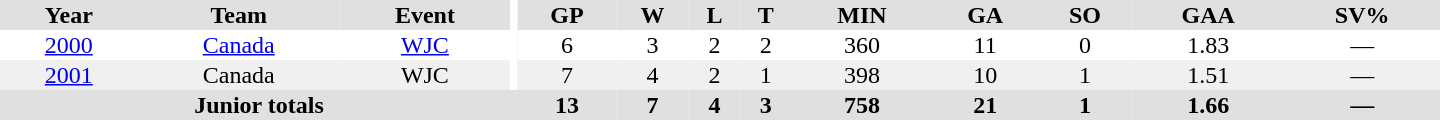<table border="0" cellpadding="1" cellspacing="0" ID="Table3" style="text-align:center; width:60em">
<tr ALIGN="center" bgcolor="#e0e0e0">
<th>Year</th>
<th>Team</th>
<th>Event</th>
<th rowspan="99" bgcolor="#ffffff"></th>
<th>GP</th>
<th>W</th>
<th>L</th>
<th>T</th>
<th>MIN</th>
<th>GA</th>
<th>SO</th>
<th>GAA</th>
<th>SV%</th>
</tr>
<tr>
<td><a href='#'>2000</a></td>
<td><a href='#'>Canada</a></td>
<td><a href='#'>WJC</a></td>
<td>6</td>
<td>3</td>
<td>2</td>
<td>2</td>
<td>360</td>
<td>11</td>
<td>0</td>
<td>1.83</td>
<td>—</td>
</tr>
<tr bgcolor="#f0f0f0">
<td><a href='#'>2001</a></td>
<td>Canada</td>
<td>WJC</td>
<td>7</td>
<td>4</td>
<td>2</td>
<td>1</td>
<td>398</td>
<td>10</td>
<td>1</td>
<td>1.51</td>
<td>—</td>
</tr>
<tr bgcolor="#e0e0e0">
<th colspan=4>Junior totals</th>
<th>13</th>
<th>7</th>
<th>4</th>
<th>3</th>
<th>758</th>
<th>21</th>
<th>1</th>
<th>1.66</th>
<th>—</th>
</tr>
</table>
